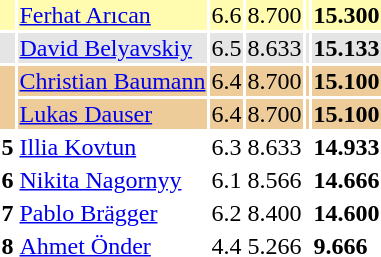<table>
<tr style="background:#fffcaf;">
<th scope=row style="text-align:center"></th>
<td style="text-align:left;"> <a href='#'>Ferhat Arıcan</a></td>
<td>6.6</td>
<td>8.700</td>
<td></td>
<td><strong>15.300</strong></td>
</tr>
<tr style="background:#e5e5e5;">
<th scope=row style="text-align:center"></th>
<td style="text-align:left;"> <a href='#'>David Belyavskiy</a></td>
<td>6.5</td>
<td>8.633</td>
<td></td>
<td><strong>15.133</strong></td>
</tr>
<tr style="background:#ec9;">
<th rowspan=2 scope=row style="text-align:center"></th>
<td style="text-align:left;"> <a href='#'>Christian Baumann</a></td>
<td>6.4</td>
<td>8.700</td>
<td></td>
<td><strong>15.100</strong></td>
</tr>
<tr style="background:#ec9;">
<td style="text-align:left;"> <a href='#'>Lukas Dauser</a></td>
<td>6.4</td>
<td>8.700</td>
<td></td>
<td><strong>15.100</strong></td>
</tr>
<tr>
<th scope=row style="text-align:center">5</th>
<td style="text-align:left;"> <a href='#'>Illia Kovtun</a></td>
<td>6.3</td>
<td>8.633</td>
<td></td>
<td><strong>14.933</strong></td>
</tr>
<tr>
<th scope=row style="text-align:center">6</th>
<td style="text-align:left;"> <a href='#'>Nikita Nagornyy</a></td>
<td>6.1</td>
<td>8.566</td>
<td></td>
<td><strong>14.666</strong></td>
</tr>
<tr>
<th scope=row style="text-align:center">7</th>
<td style="text-align:left;"> <a href='#'>Pablo Brägger</a></td>
<td>6.2</td>
<td>8.400</td>
<td></td>
<td><strong>14.600</strong></td>
</tr>
<tr>
<th scope=row style="text-align:center">8</th>
<td style="text-align:left;"> <a href='#'>Ahmet Önder</a></td>
<td>4.4</td>
<td>5.266</td>
<td></td>
<td><strong>9.666</strong></td>
</tr>
</table>
